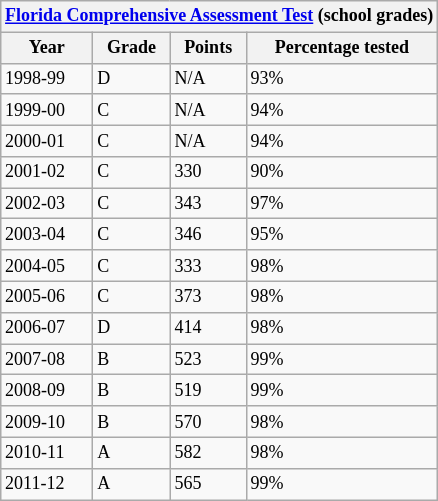<table class="wikitable" style="font-size: 75%;">
<tr>
<th colspan="4"><a href='#'>Florida Comprehensive Assessment Test</a> (school grades)</th>
</tr>
<tr>
<th>Year</th>
<th>Grade</th>
<th>Points</th>
<th>Percentage tested</th>
</tr>
<tr>
<td>1998-99</td>
<td>D</td>
<td>N/A</td>
<td>93%</td>
</tr>
<tr>
<td>1999-00</td>
<td>C</td>
<td>N/A</td>
<td>94%</td>
</tr>
<tr>
<td>2000-01</td>
<td>C</td>
<td>N/A</td>
<td>94%</td>
</tr>
<tr>
<td>2001-02</td>
<td>C</td>
<td>330</td>
<td>90%</td>
</tr>
<tr>
<td>2002-03</td>
<td>C</td>
<td>343</td>
<td>97%</td>
</tr>
<tr>
<td>2003-04</td>
<td>C</td>
<td>346</td>
<td>95%</td>
</tr>
<tr>
<td>2004-05</td>
<td>C</td>
<td>333</td>
<td>98%</td>
</tr>
<tr>
<td>2005-06</td>
<td>C</td>
<td>373</td>
<td>98%</td>
</tr>
<tr>
<td>2006-07</td>
<td>D</td>
<td>414</td>
<td>98%</td>
</tr>
<tr>
<td>2007-08</td>
<td>B</td>
<td>523</td>
<td>99%</td>
</tr>
<tr>
<td>2008-09</td>
<td>B</td>
<td>519</td>
<td>99%</td>
</tr>
<tr>
<td>2009-10</td>
<td>B</td>
<td>570</td>
<td>98%</td>
</tr>
<tr>
<td>2010-11</td>
<td>A</td>
<td>582</td>
<td>98%</td>
</tr>
<tr>
<td>2011-12</td>
<td>A</td>
<td>565</td>
<td>99%</td>
</tr>
</table>
